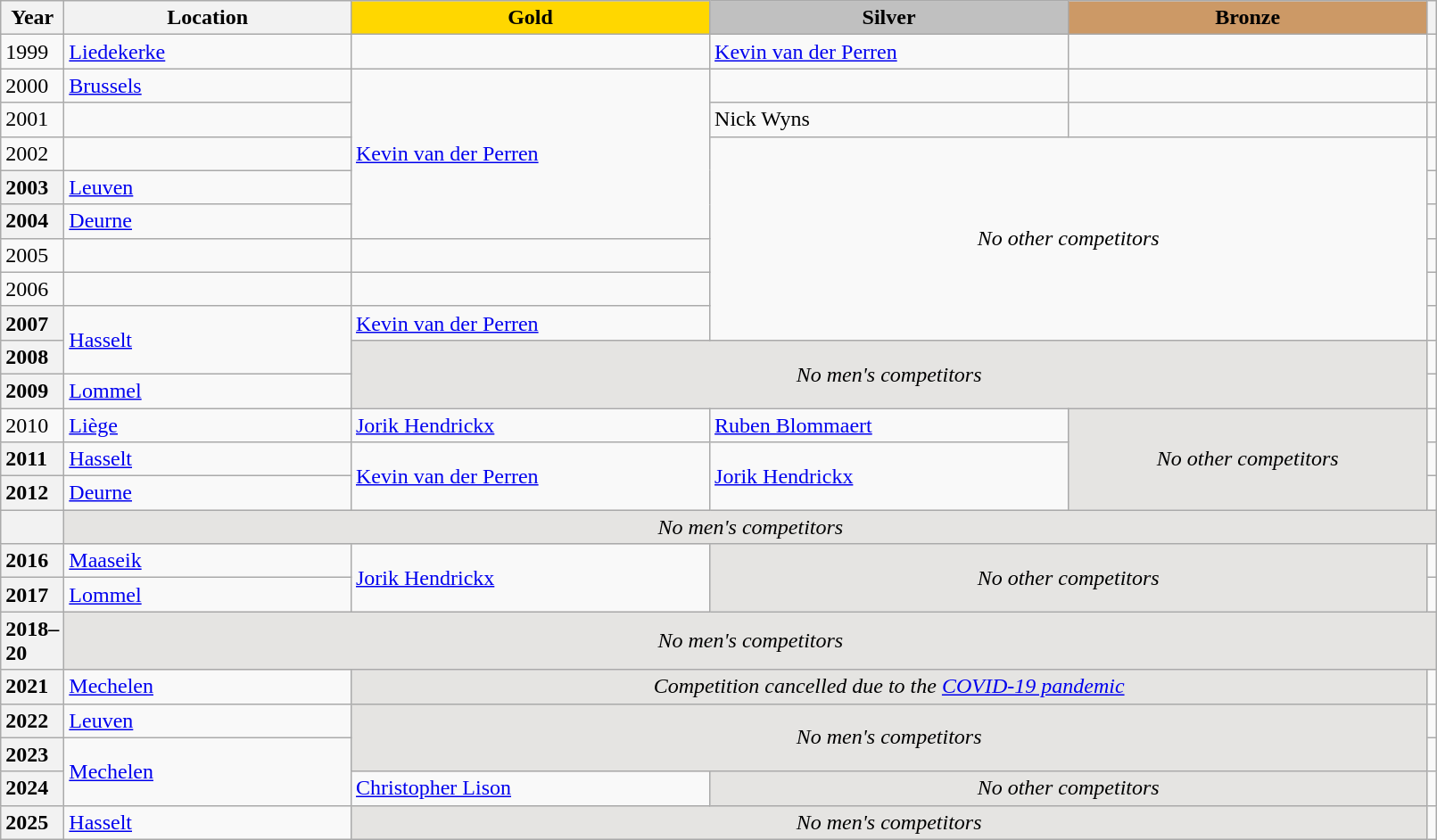<table class="wikitable unsortable" style="text-align:left; width:85%">
<tr>
<th scope="col" style="text-align:center">Year</th>
<th scope="col" style="text-align:center; width:20%">Location</th>
<th scope="col" style="text-align:center; width:25%; background:gold">Gold</th>
<th scope="col" style="text-align:center; width:25%; background:silver">Silver</th>
<th scope="col" style="text-align:center; width:25%; background:#c96">Bronze</th>
<th scope="col" style="text-align:center"></th>
</tr>
<tr>
<td>1999</td>
<td><a href='#'>Liedekerke</a></td>
<td></td>
<td><a href='#'>Kevin van der Perren</a></td>
<td></td>
<td></td>
</tr>
<tr>
<td>2000</td>
<td><a href='#'>Brussels</a></td>
<td rowspan="5"><a href='#'>Kevin van der Perren</a></td>
<td></td>
<td></td>
<td></td>
</tr>
<tr>
<td>2001</td>
<td></td>
<td>Nick Wyns</td>
<td></td>
<td></td>
</tr>
<tr>
<td>2002</td>
<td></td>
<td colspan="2" rowspan="6" align="center"><em>No other competitors</em></td>
<td></td>
</tr>
<tr>
<th scope="row" style="text-align:left">2003</th>
<td><a href='#'>Leuven</a></td>
<td></td>
</tr>
<tr>
<th scope="row" style="text-align:left">2004</th>
<td><a href='#'>Deurne</a></td>
<td></td>
</tr>
<tr>
<td>2005</td>
<td></td>
<td></td>
<td></td>
</tr>
<tr>
<td>2006</td>
<td></td>
<td></td>
<td></td>
</tr>
<tr>
<th scope="row" style="text-align:left">2007</th>
<td rowspan="2"><a href='#'>Hasselt</a></td>
<td><a href='#'>Kevin van der Perren</a></td>
<td></td>
</tr>
<tr>
<th scope="row" style="text-align:left">2008</th>
<td colspan="3" rowspan="2" bgcolor="e5e4e2" align="center"><em>No men's competitors</em></td>
<td></td>
</tr>
<tr>
<th scope="row" style="text-align:left">2009</th>
<td><a href='#'>Lommel</a></td>
<td></td>
</tr>
<tr>
<td>2010</td>
<td><a href='#'>Liège</a></td>
<td><a href='#'>Jorik Hendrickx</a></td>
<td><a href='#'>Ruben Blommaert</a></td>
<td rowspan="3" bgcolor="e5e4e2" align="center"><em>No other competitors</em></td>
<td></td>
</tr>
<tr>
<th scope="row" style="text-align:left">2011</th>
<td><a href='#'>Hasselt</a></td>
<td rowspan="2"><a href='#'>Kevin van der Perren</a></td>
<td rowspan="2"><a href='#'>Jorik Hendrickx</a></td>
<td></td>
</tr>
<tr>
<th scope="row" style="text-align:left">2012</th>
<td><a href='#'>Deurne</a></td>
<td></td>
</tr>
<tr>
<th scope="row" style="text-align:left"></th>
<td colspan="5" bgcolor="e5e4e2" align="center"><em>No men's competitors</em></td>
</tr>
<tr>
<th scope="row" style="text-align:left">2016</th>
<td><a href='#'>Maaseik</a></td>
<td rowspan="2"><a href='#'>Jorik Hendrickx</a></td>
<td colspan="2" rowspan="2" bgcolor="e5e4e2" align="center"><em>No other competitors</em></td>
<td></td>
</tr>
<tr>
<th scope="row" style="text-align:left">2017</th>
<td><a href='#'>Lommel</a></td>
<td></td>
</tr>
<tr>
<th scope="row" style="text-align:left">2018–20</th>
<td colspan="5" bgcolor="e5e4e2" align="center"><em>No men's competitors</em></td>
</tr>
<tr>
<th scope="row" style="text-align:left">2021</th>
<td><a href='#'>Mechelen</a></td>
<td colspan="3" bgcolor="e5e4e2" align="center"><em>Competition cancelled due to the <a href='#'>COVID-19 pandemic</a></em></td>
<td></td>
</tr>
<tr>
<th scope="row" style="text-align:left">2022</th>
<td><a href='#'>Leuven</a></td>
<td colspan="3" rowspan="2" bgcolor="e5e4e2" align="center"><em>No men's competitors</em></td>
<td></td>
</tr>
<tr>
<th scope="row" style="text-align:left">2023</th>
<td rowspan="2"><a href='#'>Mechelen</a></td>
<td></td>
</tr>
<tr>
<th scope="row" style="text-align:left">2024</th>
<td><a href='#'>Christopher Lison</a></td>
<td colspan="2" bgcolor="e5e4e2" align="center"><em>No other competitors</em></td>
<td></td>
</tr>
<tr>
<th scope="row" style="text-align:left">2025</th>
<td><a href='#'>Hasselt</a></td>
<td colspan="3" bgcolor="e5e4e2" align="center"><em>No men's competitors</em></td>
<td></td>
</tr>
</table>
